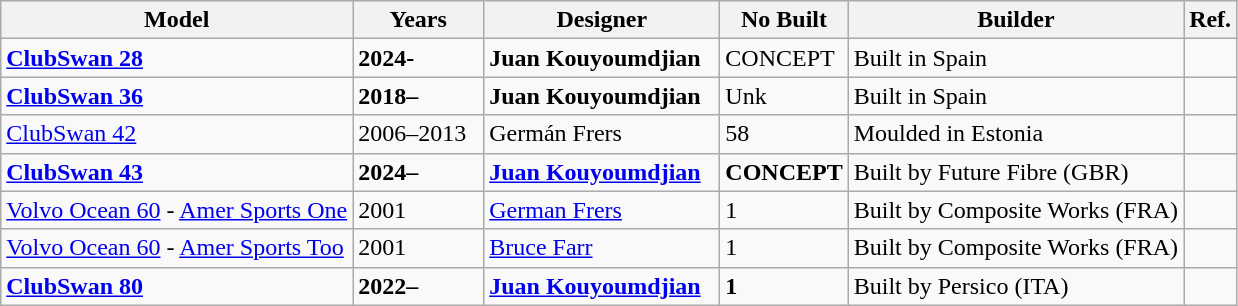<table class="wikitable sortable">
<tr>
<th>Model</th>
<th width=80>Years</th>
<th width=150>Designer</th>
<th>No Built</th>
<th>Builder</th>
<th>Ref.</th>
</tr>
<tr>
<td><strong><a href='#'>ClubSwan 28</a></strong></td>
<td><strong>2024-</strong></td>
<td><strong>Juan Kouyoumdjian</strong></td>
<td>CONCEPT</td>
<td>Built in Spain</td>
<td></td>
</tr>
<tr>
<td><strong><a href='#'>ClubSwan 36</a></strong></td>
<td><strong>2018–</strong></td>
<td><strong>Juan Kouyoumdjian</strong></td>
<td>Unk</td>
<td>Built in Spain</td>
<td></td>
</tr>
<tr>
<td><a href='#'>ClubSwan 42</a></td>
<td>2006–2013</td>
<td>Germán Frers</td>
<td>58</td>
<td>Moulded in Estonia</td>
<td></td>
</tr>
<tr>
<td><strong><a href='#'>ClubSwan 43</a></strong></td>
<td><strong>2024–</strong></td>
<td><strong><a href='#'>Juan Kouyoumdjian</a></strong></td>
<td><strong>CONCEPT</strong></td>
<td>Built by Future Fibre (GBR)</td>
<td></td>
</tr>
<tr>
<td><a href='#'>Volvo Ocean 60</a> - <a href='#'>Amer Sports One</a></td>
<td>2001</td>
<td><a href='#'>German Frers</a></td>
<td>1</td>
<td>Built by Composite Works (FRA)</td>
<td></td>
</tr>
<tr>
<td><a href='#'>Volvo Ocean 60</a> - <a href='#'>Amer Sports Too</a></td>
<td>2001</td>
<td><a href='#'>Bruce Farr</a></td>
<td>1</td>
<td>Built by Composite Works (FRA)</td>
<td></td>
</tr>
<tr>
<td><strong><a href='#'>ClubSwan 80</a></strong></td>
<td><strong>2022–</strong></td>
<td><strong><a href='#'>Juan Kouyoumdjian</a></strong></td>
<td><strong>1</strong></td>
<td>Built by Persico (ITA)</td>
<td></td>
</tr>
</table>
